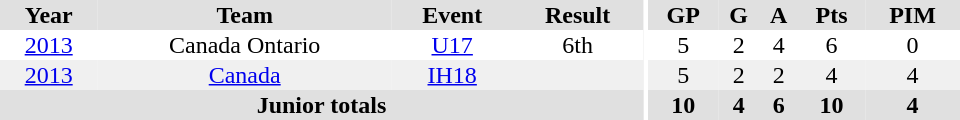<table border="0" cellpadding="1" cellspacing="0" ID="Table3" style="text-align:center; width:40em">
<tr ALIGN="center" bgcolor="#e0e0e0">
<th>Year</th>
<th>Team</th>
<th>Event</th>
<th>Result</th>
<th rowspan="99" bgcolor="#ffffff"></th>
<th>GP</th>
<th>G</th>
<th>A</th>
<th>Pts</th>
<th>PIM</th>
</tr>
<tr>
<td><a href='#'>2013</a></td>
<td>Canada Ontario</td>
<td><a href='#'>U17</a></td>
<td>6th</td>
<td>5</td>
<td>2</td>
<td>4</td>
<td>6</td>
<td>0</td>
</tr>
<tr bgcolor="#f0f0f0">
<td><a href='#'>2013</a></td>
<td><a href='#'>Canada</a></td>
<td><a href='#'>IH18</a></td>
<td></td>
<td>5</td>
<td>2</td>
<td>2</td>
<td>4</td>
<td>4</td>
</tr>
<tr ALIGN="center" bgcolor="#e0e0e0">
<th colspan=4>Junior totals</th>
<th>10</th>
<th>4</th>
<th>6</th>
<th>10</th>
<th>4</th>
</tr>
</table>
